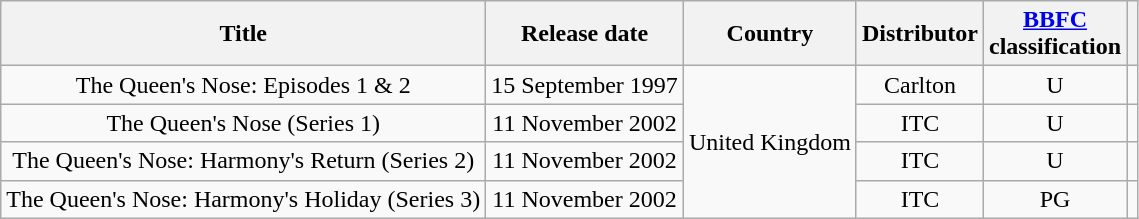<table class="wikitable" style="text-align:center;">
<tr>
<th>Title</th>
<th>Release date</th>
<th>Country</th>
<th>Distributor</th>
<th><a href='#'>BBFC</a><br>classification</th>
<th></th>
</tr>
<tr>
<td>The Queen's Nose: Episodes 1 & 2</td>
<td>15 September 1997</td>
<td rowspan="4">United Kingdom</td>
<td>Carlton</td>
<td>U</td>
<td></td>
</tr>
<tr>
<td>The Queen's Nose (Series 1)</td>
<td>11 November 2002</td>
<td>ITC</td>
<td>U</td>
<td></td>
</tr>
<tr>
<td>The Queen's Nose: Harmony's Return (Series 2)</td>
<td>11 November 2002</td>
<td>ITC</td>
<td>U</td>
<td></td>
</tr>
<tr>
<td>The Queen's Nose: Harmony's Holiday (Series 3)</td>
<td>11 November 2002</td>
<td>ITC</td>
<td>PG</td>
<td></td>
</tr>
</table>
